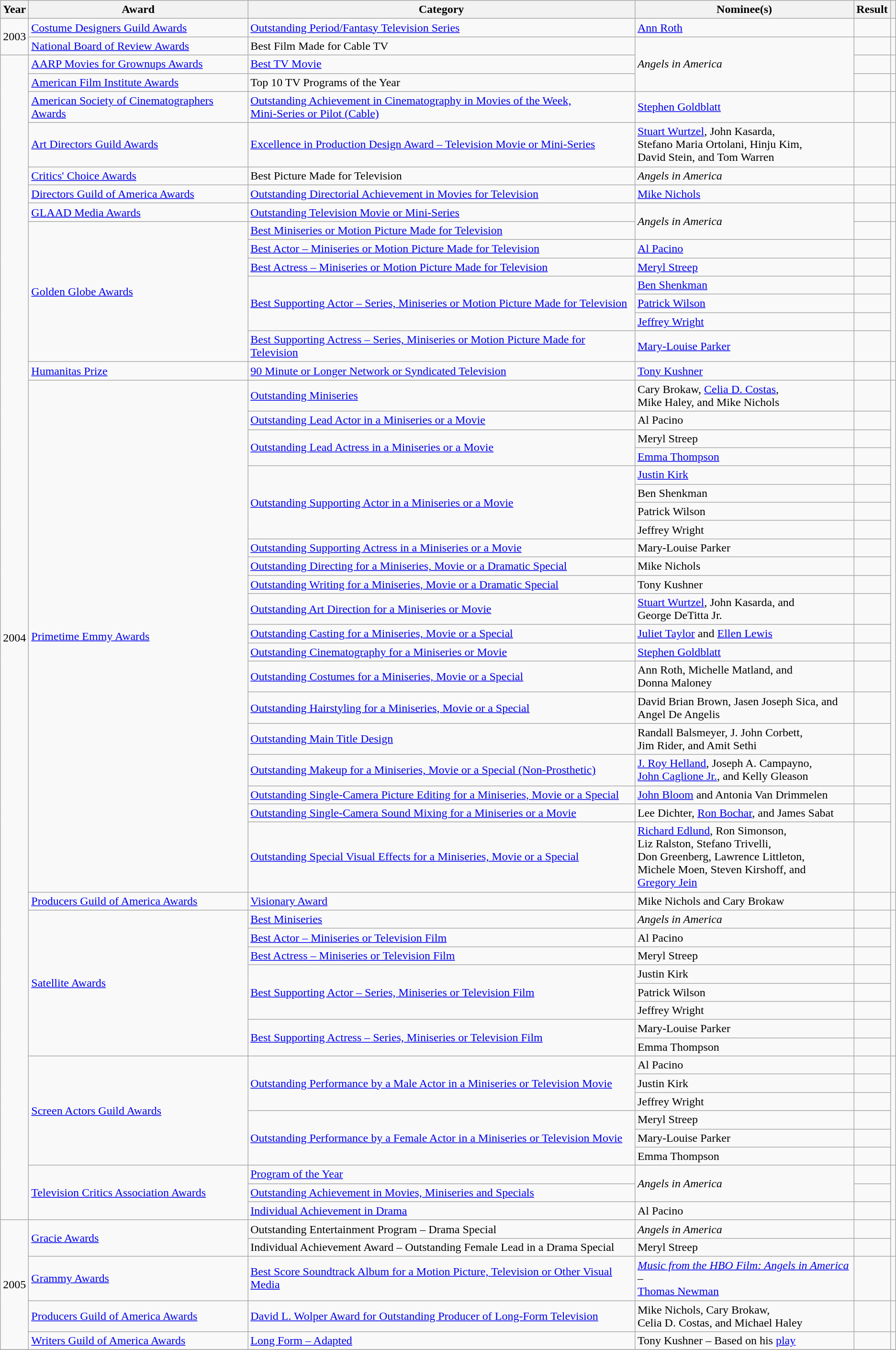<table class="wikitable sortable">
<tr>
<th scope="col">Year</th>
<th scope="col">Award</th>
<th scope="col">Category</th>
<th scope="col">Nominee(s)</th>
<th scope="col">Result</th>
<th scope="col" class="unsortable"></th>
</tr>
<tr>
<td align="center" rowspan="2">2003</td>
<td><a href='#'>Costume Designers Guild Awards</a></td>
<td><a href='#'>Outstanding Period/Fantasy Television Series</a></td>
<td><a href='#'>Ann Roth</a></td>
<td></td>
<td style="text-align:center;"></td>
</tr>
<tr>
<td><a href='#'>National Board of Review Awards</a></td>
<td>Best Film Made for Cable TV</td>
<td rowspan="3"><em>Angels in America</em></td>
<td></td>
<td style="text-align:center;"><br></td>
</tr>
<tr>
<td align="center" rowspan="54">2004</td>
<td><a href='#'>AARP Movies for Grownups Awards</a></td>
<td><a href='#'>Best TV Movie</a></td>
<td></td>
<td style="text-align:center;"></td>
</tr>
<tr>
<td><a href='#'>American Film Institute Awards</a></td>
<td>Top 10 TV Programs of the Year</td>
<td></td>
<td style="text-align:center;"></td>
</tr>
<tr>
<td><a href='#'>American Society of Cinematographers Awards</a></td>
<td><a href='#'>Outstanding Achievement in Cinematography in Movies of the Week, <br> Mini-Series or Pilot (Cable)</a></td>
<td><a href='#'>Stephen Goldblatt</a></td>
<td></td>
<td style="text-align:center;"><br></td>
</tr>
<tr>
<td><a href='#'>Art Directors Guild Awards</a></td>
<td><a href='#'>Excellence in Production Design Award – Television Movie or Mini-Series</a></td>
<td><a href='#'>Stuart Wurtzel</a>, John Kasarda, <br> Stefano Maria Ortolani, Hinju Kim, <br> David Stein, and Tom Warren</td>
<td></td>
<td style="text-align:center;"></td>
</tr>
<tr>
<td><a href='#'>Critics' Choice Awards</a></td>
<td>Best Picture Made for Television</td>
<td><em>Angels in America</em></td>
<td></td>
<td style="text-align:center;"></td>
</tr>
<tr>
<td><a href='#'>Directors Guild of America Awards</a></td>
<td><a href='#'>Outstanding Directorial Achievement in Movies for Television</a></td>
<td><a href='#'>Mike Nichols</a></td>
<td></td>
<td style="text-align:center;"></td>
</tr>
<tr>
<td><a href='#'>GLAAD Media Awards</a></td>
<td><a href='#'>Outstanding Television Movie or Mini-Series</a></td>
<td rowspan="2"><em>Angels in America</em></td>
<td></td>
<td style="text-align:center;"></td>
</tr>
<tr>
<td rowspan="7"><a href='#'>Golden Globe Awards</a></td>
<td><a href='#'>Best Miniseries or Motion Picture Made for Television</a></td>
<td></td>
<td rowspan="7" style="text-align:center;"><br></td>
</tr>
<tr>
<td><a href='#'>Best Actor – Miniseries or Motion Picture Made for Television</a></td>
<td><a href='#'>Al Pacino</a></td>
<td></td>
</tr>
<tr>
<td><a href='#'>Best Actress – Miniseries or Motion Picture Made for Television</a></td>
<td><a href='#'>Meryl Streep</a></td>
<td></td>
</tr>
<tr>
<td rowspan="3"><a href='#'>Best Supporting Actor – Series, Miniseries or Motion Picture Made for Television</a></td>
<td><a href='#'>Ben Shenkman</a></td>
<td></td>
</tr>
<tr>
<td><a href='#'>Patrick Wilson</a></td>
<td></td>
</tr>
<tr>
<td><a href='#'>Jeffrey Wright</a></td>
<td></td>
</tr>
<tr>
<td><a href='#'>Best Supporting Actress – Series, Miniseries or Motion Picture Made for Television</a></td>
<td><a href='#'>Mary-Louise Parker</a></td>
<td></td>
</tr>
<tr>
<td><a href='#'>Humanitas Prize</a></td>
<td><a href='#'>90 Minute or Longer Network or Syndicated Television</a></td>
<td><a href='#'>Tony Kushner</a></td>
<td></td>
<td style="text-align:center;"></td>
</tr>
<tr>
<td rowspan="21"><a href='#'>Primetime Emmy Awards</a></td>
<td><a href='#'>Outstanding Miniseries</a></td>
<td>Cary Brokaw, <a href='#'>Celia D. Costas</a>, <br> Mike Haley, and Mike Nichols</td>
<td></td>
<td rowspan="21" style="text-align: center;"><br></td>
</tr>
<tr>
<td><a href='#'>Outstanding Lead Actor in a Miniseries or a Movie</a></td>
<td>Al Pacino</td>
<td></td>
</tr>
<tr>
<td rowspan="2"><a href='#'>Outstanding Lead Actress in a Miniseries or a Movie</a></td>
<td>Meryl Streep</td>
<td></td>
</tr>
<tr>
<td><a href='#'>Emma Thompson</a></td>
<td></td>
</tr>
<tr>
<td rowspan="4"><a href='#'>Outstanding Supporting Actor in a Miniseries or a Movie</a></td>
<td><a href='#'>Justin Kirk</a></td>
<td></td>
</tr>
<tr>
<td>Ben Shenkman</td>
<td></td>
</tr>
<tr>
<td>Patrick Wilson</td>
<td></td>
</tr>
<tr>
<td>Jeffrey Wright</td>
<td></td>
</tr>
<tr>
<td><a href='#'>Outstanding Supporting Actress in a Miniseries or a Movie</a></td>
<td>Mary-Louise Parker</td>
<td></td>
</tr>
<tr>
<td><a href='#'>Outstanding Directing for a Miniseries, Movie or a Dramatic Special</a></td>
<td>Mike Nichols</td>
<td></td>
</tr>
<tr>
<td><a href='#'>Outstanding Writing for a Miniseries, Movie or a Dramatic Special</a></td>
<td>Tony Kushner</td>
<td></td>
</tr>
<tr>
<td><a href='#'>Outstanding Art Direction for a Miniseries or Movie</a></td>
<td><a href='#'>Stuart Wurtzel</a>, John Kasarda, and <br> George DeTitta Jr.</td>
<td></td>
</tr>
<tr>
<td><a href='#'>Outstanding Casting for a Miniseries, Movie or a Special</a></td>
<td><a href='#'>Juliet Taylor</a> and <a href='#'>Ellen Lewis</a></td>
<td></td>
</tr>
<tr>
<td><a href='#'>Outstanding Cinematography for a Miniseries or Movie</a></td>
<td><a href='#'>Stephen Goldblatt</a> </td>
<td></td>
</tr>
<tr>
<td><a href='#'>Outstanding Costumes for a Miniseries, Movie or a Special</a></td>
<td>Ann Roth, Michelle Matland, and <br> Donna Maloney </td>
<td></td>
</tr>
<tr>
<td><a href='#'>Outstanding Hairstyling for a Miniseries, Movie or a Special</a></td>
<td>David Brian Brown, Jasen Joseph Sica, and <br> Angel De Angelis</td>
<td></td>
</tr>
<tr>
<td><a href='#'>Outstanding Main Title Design</a></td>
<td>Randall Balsmeyer, J. John Corbett, <br> Jim Rider, and Amit Sethi</td>
<td></td>
</tr>
<tr>
<td><a href='#'>Outstanding Makeup for a Miniseries, Movie or a Special (Non-Prosthetic)</a></td>
<td><a href='#'>J. Roy Helland</a>, Joseph A. Campayno, <br> <a href='#'>John Caglione Jr.</a>, and Kelly Gleason</td>
<td></td>
</tr>
<tr>
<td><a href='#'>Outstanding Single-Camera Picture Editing for a Miniseries, Movie or a Special</a></td>
<td><a href='#'>John Bloom</a> and Antonia Van Drimmelen <br> </td>
<td></td>
</tr>
<tr>
<td><a href='#'>Outstanding Single-Camera Sound Mixing for a Miniseries or a Movie</a></td>
<td>Lee Dichter, <a href='#'>Ron Bochar</a>, and James Sabat <br> </td>
<td></td>
</tr>
<tr>
<td><a href='#'>Outstanding Special Visual Effects for a Miniseries, Movie or a Special</a></td>
<td><a href='#'>Richard Edlund</a>, Ron Simonson, <br> Liz Ralston, Stefano Trivelli, <br> Don Greenberg, Lawrence Littleton, <br> Michele Moen, Steven Kirshoff, and <br> <a href='#'>Gregory Jein</a></td>
<td></td>
</tr>
<tr>
<td><a href='#'>Producers Guild of America Awards</a></td>
<td><a href='#'>Visionary Award</a></td>
<td>Mike Nichols and Cary Brokaw</td>
<td></td>
<td style="text-align:center;"></td>
</tr>
<tr>
<td rowspan="8"><a href='#'>Satellite Awards</a></td>
<td><a href='#'>Best Miniseries</a></td>
<td><em>Angels in America</em></td>
<td></td>
<td rowspan="8" style="text-align:center;"></td>
</tr>
<tr>
<td><a href='#'>Best Actor – Miniseries or Television Film</a></td>
<td>Al Pacino</td>
<td></td>
</tr>
<tr>
<td><a href='#'>Best Actress – Miniseries or Television Film</a></td>
<td>Meryl Streep</td>
<td></td>
</tr>
<tr>
<td rowspan="3"><a href='#'>Best Supporting Actor – Series, Miniseries or Television Film</a></td>
<td>Justin Kirk</td>
<td></td>
</tr>
<tr>
<td>Patrick Wilson</td>
<td></td>
</tr>
<tr>
<td>Jeffrey Wright</td>
<td></td>
</tr>
<tr>
<td rowspan="2"><a href='#'>Best Supporting Actress – Series, Miniseries or Television Film</a></td>
<td>Mary-Louise Parker</td>
<td></td>
</tr>
<tr>
<td>Emma Thompson</td>
<td></td>
</tr>
<tr>
<td rowspan="6"><a href='#'>Screen Actors Guild Awards</a></td>
<td rowspan="3"><a href='#'>Outstanding Performance by a Male Actor in a Miniseries or Television Movie</a></td>
<td>Al Pacino</td>
<td></td>
<td rowspan="6" style="text-align:center;"></td>
</tr>
<tr>
<td>Justin Kirk</td>
<td></td>
</tr>
<tr>
<td>Jeffrey Wright</td>
<td></td>
</tr>
<tr>
<td rowspan="3"><a href='#'>Outstanding Performance by a Female Actor in a Miniseries or Television Movie</a></td>
<td>Meryl Streep</td>
<td></td>
</tr>
<tr>
<td>Mary-Louise Parker</td>
<td></td>
</tr>
<tr>
<td>Emma Thompson</td>
<td></td>
</tr>
<tr>
<td rowspan="3"><a href='#'>Television Critics Association Awards</a></td>
<td><a href='#'>Program of the Year</a></td>
<td rowspan="2"><em>Angels in America</em></td>
<td></td>
<td rowspan="3" style="text-align:center;"><br></td>
</tr>
<tr>
<td><a href='#'>Outstanding Achievement in Movies, Miniseries and Specials</a></td>
<td></td>
</tr>
<tr>
<td><a href='#'>Individual Achievement in Drama</a></td>
<td>Al Pacino</td>
<td></td>
</tr>
<tr>
<td align="center" rowspan="5">2005</td>
<td rowspan="2"><a href='#'>Gracie Awards</a></td>
<td>Outstanding Entertainment Program – Drama Special</td>
<td><em>Angels in America</em></td>
<td></td>
<td rowspan="2" style="text-align:center;"></td>
</tr>
<tr>
<td>Individual Achievement Award – Outstanding Female Lead in a Drama Special</td>
<td>Meryl Streep</td>
<td></td>
</tr>
<tr>
<td><a href='#'>Grammy Awards</a></td>
<td><a href='#'>Best Score Soundtrack Album for a Motion Picture, Television or Other Visual Media</a></td>
<td><em><a href='#'>Music from the HBO Film: Angels in America</a></em> – <br> <a href='#'>Thomas Newman</a></td>
<td></td>
<td style="text-align:center;"></td>
</tr>
<tr>
<td><a href='#'>Producers Guild of America Awards</a></td>
<td><a href='#'>David L. Wolper Award for Outstanding Producer of Long-Form Television</a></td>
<td>Mike Nichols, Cary Brokaw, <br> Celia D. Costas, and Michael Haley</td>
<td></td>
<td style="text-align:center;"></td>
</tr>
<tr>
<td><a href='#'>Writers Guild of America Awards</a></td>
<td><a href='#'>Long Form – Adapted</a></td>
<td>Tony Kushner – Based on his <a href='#'>play</a></td>
<td></td>
<td style="text-align:center;"></td>
</tr>
<tr>
</tr>
</table>
